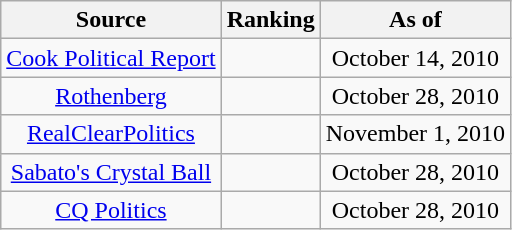<table class="wikitable" style="text-align:center">
<tr>
<th>Source</th>
<th>Ranking</th>
<th>As of</th>
</tr>
<tr>
<td><a href='#'>Cook Political Report</a></td>
<td></td>
<td>October 14, 2010</td>
</tr>
<tr>
<td><a href='#'>Rothenberg</a></td>
<td></td>
<td>October 28, 2010</td>
</tr>
<tr>
<td><a href='#'>RealClearPolitics</a></td>
<td></td>
<td>November 1, 2010</td>
</tr>
<tr>
<td><a href='#'>Sabato's Crystal Ball</a></td>
<td></td>
<td>October 28, 2010</td>
</tr>
<tr>
<td><a href='#'>CQ Politics</a></td>
<td></td>
<td>October 28, 2010</td>
</tr>
</table>
